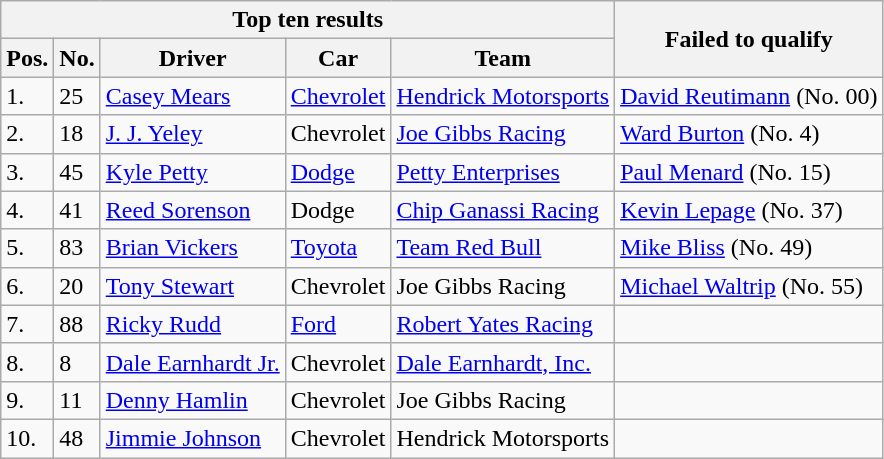<table class="wikitable">
<tr>
<th colspan=5>Top ten results</th>
<th rowspan=2>Failed to qualify</th>
</tr>
<tr>
<th>Pos.</th>
<th>No.</th>
<th>Driver</th>
<th>Car</th>
<th>Team</th>
</tr>
<tr>
<td>1.</td>
<td>25</td>
<td><a href='#'>Casey Mears</a></td>
<td><a href='#'>Chevrolet</a></td>
<td><a href='#'>Hendrick Motorsports</a></td>
<td><a href='#'>David Reutimann</a> (No. 00)</td>
</tr>
<tr>
<td>2.</td>
<td>18</td>
<td><a href='#'>J. J. Yeley</a></td>
<td>Chevrolet</td>
<td><a href='#'>Joe Gibbs Racing</a></td>
<td><a href='#'>Ward Burton</a> (No. 4)</td>
</tr>
<tr>
<td>3.</td>
<td>45</td>
<td><a href='#'>Kyle Petty</a></td>
<td><a href='#'>Dodge</a></td>
<td><a href='#'>Petty Enterprises</a></td>
<td><a href='#'>Paul Menard</a> (No. 15)</td>
</tr>
<tr>
<td>4.</td>
<td>41</td>
<td><a href='#'>Reed Sorenson</a></td>
<td>Dodge</td>
<td><a href='#'>Chip Ganassi Racing</a></td>
<td><a href='#'>Kevin Lepage</a> (No. 37)</td>
</tr>
<tr>
<td>5.</td>
<td>83</td>
<td><a href='#'>Brian Vickers</a></td>
<td><a href='#'>Toyota</a></td>
<td><a href='#'>Team Red Bull</a></td>
<td><a href='#'>Mike Bliss</a> (No. 49)</td>
</tr>
<tr>
<td>6.</td>
<td>20</td>
<td><a href='#'>Tony Stewart</a></td>
<td>Chevrolet</td>
<td>Joe Gibbs Racing</td>
<td><a href='#'>Michael Waltrip</a> (No. 55)</td>
</tr>
<tr>
<td>7.</td>
<td>88</td>
<td><a href='#'>Ricky Rudd</a></td>
<td><a href='#'>Ford</a></td>
<td><a href='#'>Robert Yates Racing</a></td>
<td></td>
</tr>
<tr>
<td>8.</td>
<td>8</td>
<td><a href='#'>Dale Earnhardt Jr.</a></td>
<td>Chevrolet</td>
<td><a href='#'>Dale Earnhardt, Inc.</a></td>
<td></td>
</tr>
<tr>
<td>9.</td>
<td>11</td>
<td><a href='#'>Denny Hamlin</a></td>
<td>Chevrolet</td>
<td>Joe Gibbs Racing</td>
<td></td>
</tr>
<tr>
<td>10.</td>
<td>48</td>
<td><a href='#'>Jimmie Johnson</a></td>
<td>Chevrolet</td>
<td>Hendrick Motorsports</td>
<td></td>
</tr>
</table>
